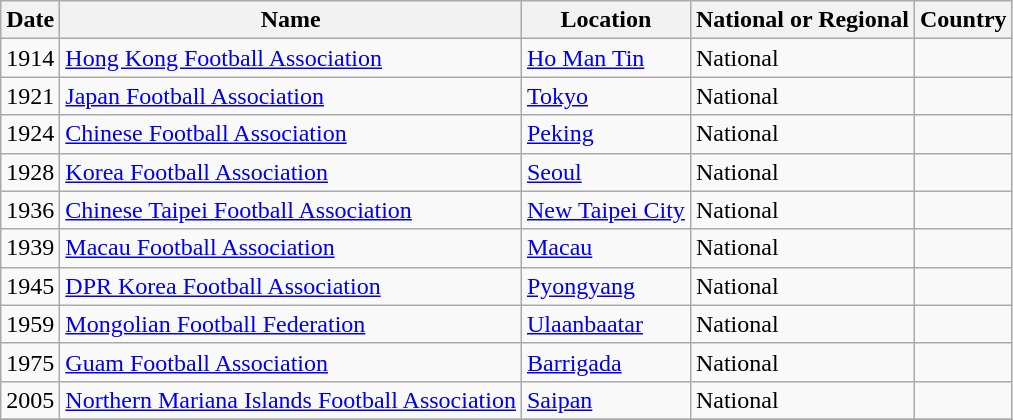<table class="sortable wikitable">
<tr>
<th>Date</th>
<th>Name</th>
<th>Location</th>
<th>National or Regional</th>
<th>Country</th>
</tr>
<tr>
<td>1914</td>
<td><a href='#'>Hong Kong Football Association</a></td>
<td><a href='#'>Ho Man Tin</a></td>
<td>National</td>
<td></td>
</tr>
<tr>
<td>1921</td>
<td><a href='#'>Japan Football Association</a></td>
<td><a href='#'>Tokyo</a></td>
<td>National</td>
<td></td>
</tr>
<tr>
<td>1924</td>
<td><a href='#'>Chinese Football Association</a></td>
<td><a href='#'>Peking</a></td>
<td>National</td>
<td></td>
</tr>
<tr>
<td>1928</td>
<td><a href='#'>Korea Football Association</a></td>
<td><a href='#'>Seoul</a></td>
<td>National</td>
<td></td>
</tr>
<tr>
<td>1936</td>
<td><a href='#'>Chinese Taipei Football Association</a></td>
<td><a href='#'>New Taipei City</a></td>
<td>National</td>
<td></td>
</tr>
<tr>
<td>1939</td>
<td><a href='#'>Macau Football Association</a></td>
<td><a href='#'>Macau</a></td>
<td>National</td>
<td></td>
</tr>
<tr>
<td>1945</td>
<td><a href='#'>DPR Korea Football Association</a></td>
<td><a href='#'>Pyongyang</a></td>
<td>National</td>
<td></td>
</tr>
<tr>
<td>1959</td>
<td><a href='#'>Mongolian Football Federation</a></td>
<td><a href='#'>Ulaanbaatar</a></td>
<td>National</td>
<td></td>
</tr>
<tr>
<td>1975</td>
<td><a href='#'>Guam Football Association</a></td>
<td><a href='#'>Barrigada</a></td>
<td>National</td>
<td></td>
</tr>
<tr>
<td>2005</td>
<td><a href='#'>Northern Mariana Islands Football Association</a></td>
<td><a href='#'>Saipan</a></td>
<td>National</td>
<td></td>
</tr>
<tr>
</tr>
</table>
